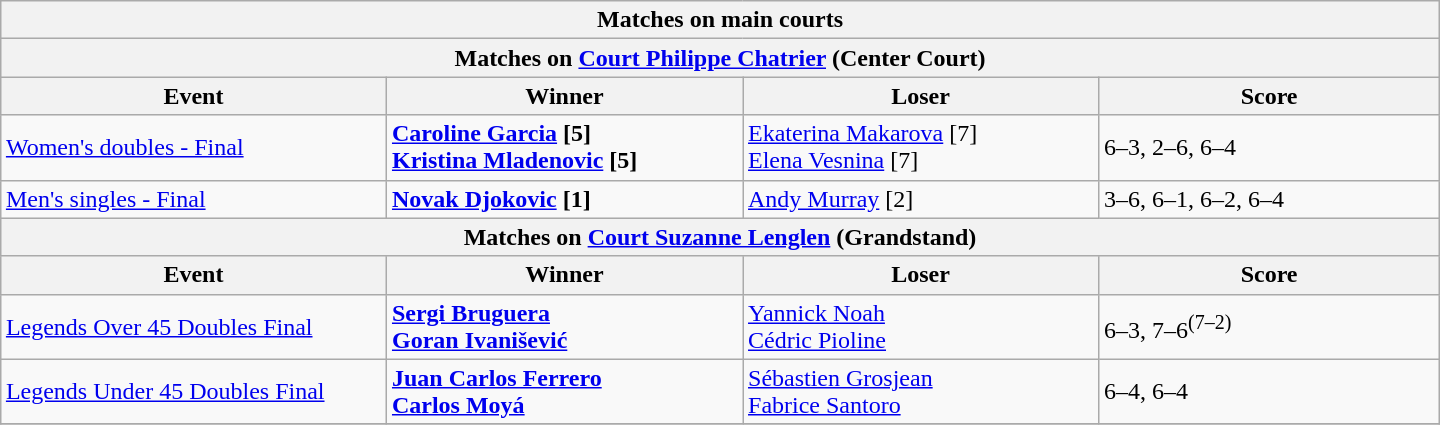<table class="wikitable collapsible uncollapsed" style=margin:auto>
<tr>
<th colspan=4 style=white-space:nowrap>Matches on main courts</th>
</tr>
<tr>
<th colspan=4><strong>Matches on <a href='#'>Court Philippe Chatrier</a> (Center Court)</strong></th>
</tr>
<tr>
<th width=240>Event</th>
<th width=230>Winner</th>
<th width=230>Loser</th>
<th width=220>Score</th>
</tr>
<tr>
<td><a href='#'>Women's doubles - Final</a></td>
<td><strong> <a href='#'>Caroline Garcia</a> [5] <br>  <a href='#'>Kristina Mladenovic</a> [5]</strong></td>
<td> <a href='#'>Ekaterina Makarova</a> [7] <br>  <a href='#'>Elena Vesnina</a> [7]</td>
<td>6–3, 2–6, 6–4</td>
</tr>
<tr>
<td><a href='#'>Men's singles - Final</a></td>
<td><strong> <a href='#'>Novak Djokovic</a> [1]</strong></td>
<td> <a href='#'>Andy Murray</a> [2]</td>
<td>3–6, 6–1, 6–2, 6–4</td>
</tr>
<tr>
<th colspan=4><strong>Matches on <a href='#'>Court Suzanne Lenglen</a> (Grandstand)</strong></th>
</tr>
<tr>
<th width=250>Event</th>
<th width=220>Winner</th>
<th width=220>Loser</th>
<th width=220>Score</th>
</tr>
<tr>
<td><a href='#'>Legends Over 45 Doubles Final</a></td>
<td><strong> <a href='#'>Sergi Bruguera</a> <br>  <a href='#'>Goran Ivanišević</a></strong></td>
<td> <a href='#'>Yannick Noah</a> <br>  <a href='#'>Cédric Pioline</a></td>
<td>6–3, 7–6<sup>(7–2)</sup></td>
</tr>
<tr>
<td><a href='#'>Legends Under 45 Doubles Final</a></td>
<td><strong> <a href='#'>Juan Carlos Ferrero</a><br>  <a href='#'>Carlos Moyá</a></strong></td>
<td> <a href='#'>Sébastien Grosjean</a><br>  <a href='#'>Fabrice Santoro</a></td>
<td>6–4, 6–4</td>
</tr>
<tr>
</tr>
</table>
